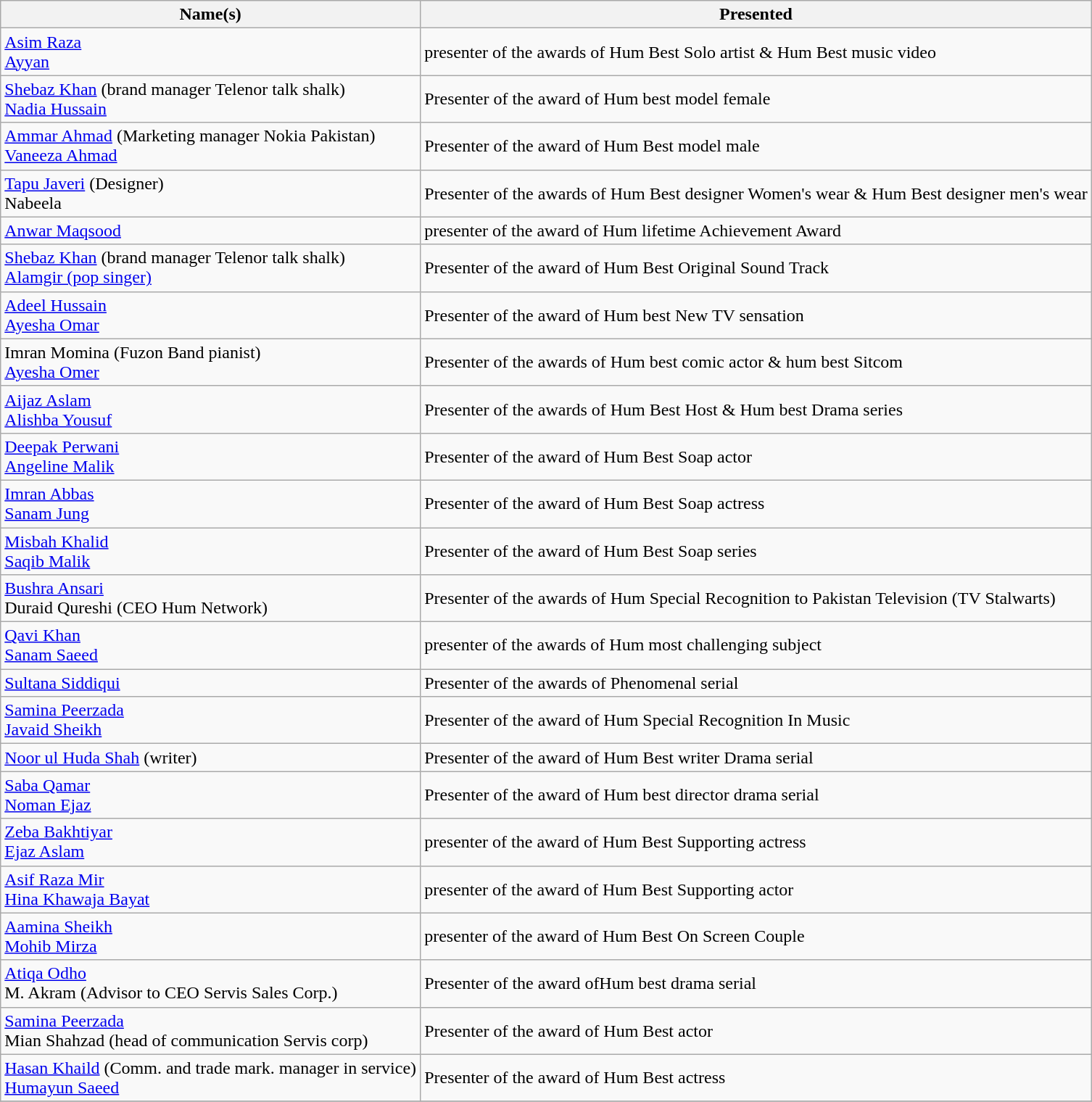<table class="wikitable">
<tr>
<th>Name(s)</th>
<th>Presented</th>
</tr>
<tr>
<td><a href='#'>Asim Raza</a><br> <a href='#'>Ayyan</a></td>
<td>presenter of the awards of Hum Best Solo artist & Hum Best music video</td>
</tr>
<tr>
<td><a href='#'>Shebaz Khan</a> (brand manager Telenor talk shalk)<br><a href='#'>Nadia Hussain</a></td>
<td>Presenter of the award of Hum best model female</td>
</tr>
<tr>
<td><a href='#'>Ammar Ahmad</a> (Marketing manager Nokia Pakistan)<br><a href='#'>Vaneeza Ahmad</a></td>
<td>Presenter of the award of Hum Best model male</td>
</tr>
<tr>
<td><a href='#'>Tapu Javeri</a> (Designer)<br>Nabeela</td>
<td>Presenter of the awards of Hum Best designer Women's wear  & Hum Best  designer men's wear</td>
</tr>
<tr>
<td><a href='#'>Anwar Maqsood</a></td>
<td>presenter of the award of Hum lifetime Achievement Award</td>
</tr>
<tr>
<td><a href='#'>Shebaz Khan</a> (brand manager Telenor talk shalk)<br><a href='#'>Alamgir (pop singer)</a></td>
<td>Presenter of the award of Hum Best Original Sound Track</td>
</tr>
<tr>
<td><a href='#'>Adeel Hussain</a> <br><a href='#'>Ayesha Omar</a></td>
<td>Presenter of the award of Hum best New TV sensation</td>
</tr>
<tr>
<td>Imran Momina (Fuzon Band pianist)<br><a href='#'>Ayesha Omer</a></td>
<td>Presenter of the awards of Hum best comic actor & hum best Sitcom</td>
</tr>
<tr>
<td><a href='#'>Aijaz Aslam</a><br><a href='#'>Alishba Yousuf</a></td>
<td>Presenter of the awards of Hum Best Host & Hum best Drama series</td>
</tr>
<tr>
<td><a href='#'>Deepak Perwani</a><br><a href='#'>Angeline Malik</a></td>
<td>Presenter of the award of Hum Best Soap actor</td>
</tr>
<tr>
<td><a href='#'>Imran Abbas</a><br><a href='#'>Sanam Jung</a></td>
<td>Presenter of the award of Hum Best Soap actress</td>
</tr>
<tr>
<td><a href='#'>Misbah Khalid</a> <br> <a href='#'>Saqib Malik</a></td>
<td>Presenter of the award of Hum Best Soap series</td>
</tr>
<tr>
<td><a href='#'>Bushra Ansari</a><br>Duraid Qureshi (CEO Hum Network)</td>
<td>Presenter of the awards of Hum Special Recognition to Pakistan Television (TV Stalwarts)</td>
</tr>
<tr>
<td><a href='#'>Qavi Khan</a><br><a href='#'>Sanam Saeed</a></td>
<td>presenter of the awards of Hum most challenging subject</td>
</tr>
<tr>
<td><a href='#'>Sultana Siddiqui</a></td>
<td>Presenter of the awards of Phenomenal serial</td>
</tr>
<tr>
<td><a href='#'>Samina Peerzada</a><br><a href='#'>Javaid Sheikh</a></td>
<td>Presenter of the award of Hum Special Recognition In Music</td>
</tr>
<tr>
<td><a href='#'>Noor ul Huda Shah</a> (writer)</td>
<td>Presenter of the award of Hum Best writer Drama serial</td>
</tr>
<tr>
<td><a href='#'>Saba Qamar</a><br><a href='#'>Noman Ejaz</a></td>
<td>Presenter of the award of Hum best director drama serial</td>
</tr>
<tr>
<td><a href='#'>Zeba Bakhtiyar</a><br><a href='#'>Ejaz Aslam</a></td>
<td>presenter of the award of Hum Best Supporting actress</td>
</tr>
<tr>
<td><a href='#'>Asif Raza Mir</a><br><a href='#'>Hina Khawaja Bayat</a></td>
<td>presenter of the award of Hum Best Supporting actor</td>
</tr>
<tr>
<td><a href='#'>Aamina Sheikh</a><br><a href='#'>Mohib Mirza</a></td>
<td>presenter of the award of Hum Best On Screen Couple</td>
</tr>
<tr>
<td><a href='#'>Atiqa Odho</a><br> M. Akram (Advisor to CEO Servis Sales Corp.)</td>
<td>Presenter of the award ofHum best  drama serial</td>
</tr>
<tr>
<td><a href='#'>Samina Peerzada</a><br>Mian Shahzad (head of communication Servis corp)</td>
<td>Presenter of the award of Hum Best actor</td>
</tr>
<tr>
<td><a href='#'>Hasan Khaild</a> (Comm. and trade mark. manager in service)<br><a href='#'>Humayun Saeed</a></td>
<td>Presenter of the award of Hum Best actress</td>
</tr>
<tr>
</tr>
</table>
